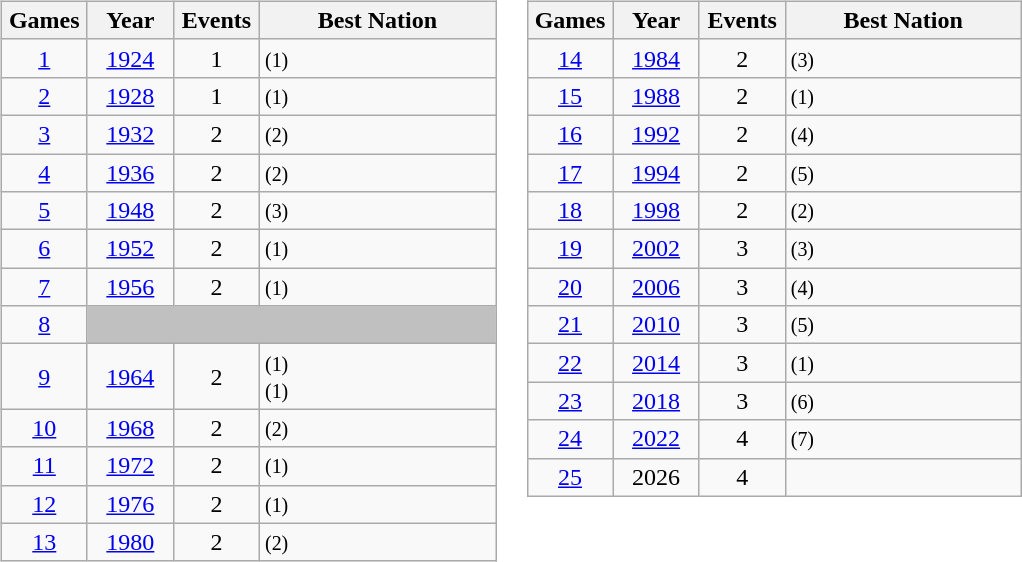<table>
<tr>
<td><br><table class=wikitable>
<tr>
<th width=50>Games</th>
<th width=50>Year</th>
<th width=50>Events</th>
<th width=150>Best Nation</th>
</tr>
<tr>
<td align=center><a href='#'>1</a></td>
<td align=center><a href='#'>1924</a></td>
<td align=center>1</td>
<td> <small>(1)</small></td>
</tr>
<tr>
<td align=center><a href='#'>2</a></td>
<td align=center><a href='#'>1928</a></td>
<td align=center>1</td>
<td> <small>(1)</small></td>
</tr>
<tr>
<td align=center><a href='#'>3</a></td>
<td align=center><a href='#'>1932</a></td>
<td align=center>2</td>
<td> <small>(2)</small></td>
</tr>
<tr>
<td align=center><a href='#'>4</a></td>
<td align=center><a href='#'>1936</a></td>
<td align=center>2</td>
<td> <small>(2)</small></td>
</tr>
<tr>
<td align=center><a href='#'>5</a></td>
<td align=center><a href='#'>1948</a></td>
<td align=center>2</td>
<td> <small>(3)</small></td>
</tr>
<tr>
<td align=center><a href='#'>6</a></td>
<td align=center><a href='#'>1952</a></td>
<td align=center>2</td>
<td> <small>(1)</small></td>
</tr>
<tr>
<td align=center><a href='#'>7</a></td>
<td align=center><a href='#'>1956</a></td>
<td align=center>2</td>
<td> <small>(1)</small></td>
</tr>
<tr>
<td align=center><a href='#'>8</a></td>
<td colspan=4 bgcolor=silver></td>
</tr>
<tr>
<td align=center><a href='#'>9</a></td>
<td align=center><a href='#'>1964</a></td>
<td align=center>2</td>
<td> <small>(1)</small><br> <small>(1)</small></td>
</tr>
<tr>
<td align=center><a href='#'>10</a></td>
<td align=center><a href='#'>1968</a></td>
<td align=center>2</td>
<td> <small>(2)</small></td>
</tr>
<tr>
<td align=center><a href='#'>11</a></td>
<td align=center><a href='#'>1972</a></td>
<td align=center>2</td>
<td> <small>(1)</small></td>
</tr>
<tr>
<td align=center><a href='#'>12</a></td>
<td align=center><a href='#'>1976</a></td>
<td align=center>2</td>
<td> <small>(1)</small></td>
</tr>
<tr>
<td align=center><a href='#'>13</a></td>
<td align=center><a href='#'>1980</a></td>
<td align=center>2</td>
<td> <small>(2)</small></td>
</tr>
</table>
</td>
<td valign=top><br><table class=wikitable>
<tr>
<th width=50>Games</th>
<th width=50>Year</th>
<th width=50>Events</th>
<th width=150>Best Nation</th>
</tr>
<tr>
<td align=center><a href='#'>14</a></td>
<td align=center><a href='#'>1984</a></td>
<td align=center>2</td>
<td> <small>(3)</small></td>
</tr>
<tr>
<td align=center><a href='#'>15</a></td>
<td align=center><a href='#'>1988</a></td>
<td align=center>2</td>
<td> <small>(1)</small></td>
</tr>
<tr>
<td align=center><a href='#'>16</a></td>
<td align=center><a href='#'>1992</a></td>
<td align=center>2</td>
<td> <small>(4)</small></td>
</tr>
<tr>
<td align=center><a href='#'>17</a></td>
<td align=center><a href='#'>1994</a></td>
<td align=center>2</td>
<td> <small>(5)</small></td>
</tr>
<tr>
<td align=center><a href='#'>18</a></td>
<td align=center><a href='#'>1998</a></td>
<td align=center>2</td>
<td> <small>(2)</small></td>
</tr>
<tr>
<td align=center><a href='#'>19</a></td>
<td align=center><a href='#'>2002</a></td>
<td align=center>3</td>
<td> <small>(3)</small></td>
</tr>
<tr>
<td align=center><a href='#'>20</a></td>
<td align=center><a href='#'>2006</a></td>
<td align=center>3</td>
<td> <small>(4)</small></td>
</tr>
<tr>
<td align=center><a href='#'>21</a></td>
<td align=center><a href='#'>2010</a></td>
<td align=center>3</td>
<td> <small>(5)</small></td>
</tr>
<tr>
<td align=center><a href='#'>22</a></td>
<td align=center><a href='#'>2014</a></td>
<td align=center>3</td>
<td> <small>(1)</small></td>
</tr>
<tr>
<td align=center><a href='#'>23</a></td>
<td align=center><a href='#'>2018</a></td>
<td align=center>3</td>
<td> <small>(6)</small></td>
</tr>
<tr>
<td align=center><a href='#'>24</a></td>
<td align=center><a href='#'>2022</a></td>
<td align=center>4</td>
<td> <small>(7)</small></td>
</tr>
<tr>
<td align=center><a href='#'>25</a></td>
<td align=center>2026</td>
<td align=center>4</td>
<td></td>
</tr>
</table>
</td>
</tr>
</table>
